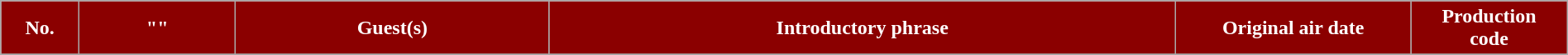<table class="wikitable plainrowheaders" style="width:100%; margin:auto;">
<tr>
<th style="background:darkRed; color:#fff; width:5%;"><abbr>No.</abbr></th>
<th style="background:darkRed; color:#fff; width:10%;">"<a href='#'></a>"</th>
<th style="background:darkRed; color:#fff; width:20%;">Guest(s)</th>
<th style="background:darkRed; color:#fff; width:40%;">Introductory phrase</th>
<th style="background:darkRed; color:#fff; width:15%;">Original air date</th>
<th style="background:darkRed; color:#fff; width:10%;">Production <br> code</th>
</tr>
<tr>
</tr>
</table>
